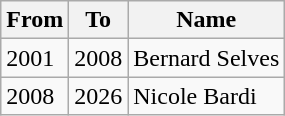<table class="wikitable">
<tr>
<th>From</th>
<th>To</th>
<th>Name</th>
</tr>
<tr>
<td>2001</td>
<td>2008</td>
<td>Bernard Selves</td>
</tr>
<tr>
<td>2008</td>
<td>2026</td>
<td>Nicole Bardi</td>
</tr>
</table>
